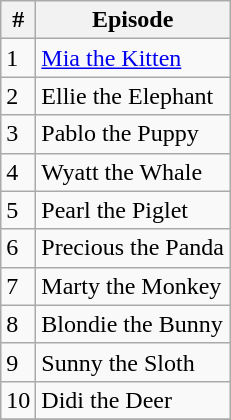<table class="wikitable sortable">
<tr>
<th>#</th>
<th>Episode</th>
</tr>
<tr>
<td>1</td>
<td><a href='#'>Mia the Kitten</a></td>
</tr>
<tr>
<td>2</td>
<td>Ellie the Elephant</td>
</tr>
<tr>
<td>3</td>
<td>Pablo the Puppy</td>
</tr>
<tr>
<td>4</td>
<td>Wyatt the Whale</td>
</tr>
<tr>
<td>5</td>
<td>Pearl the Piglet</td>
</tr>
<tr>
<td>6</td>
<td>Precious the Panda</td>
</tr>
<tr>
<td>7</td>
<td>Marty the Monkey</td>
</tr>
<tr>
<td>8</td>
<td>Blondie the Bunny</td>
</tr>
<tr>
<td>9</td>
<td>Sunny the Sloth</td>
</tr>
<tr>
<td>10</td>
<td>Didi the Deer</td>
</tr>
<tr>
</tr>
</table>
